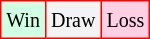<table class="wikitable">
<tr>
<td style="background-color: #d0ffe3; border:1px solid red;"><small>Win</small></td>
<td style="background-color: #f3f3f3; border:1px solid red;"><small>Draw</small></td>
<td style="background-color: #ffd0e3; border:1px solid red;"><small>Loss</small></td>
</tr>
</table>
